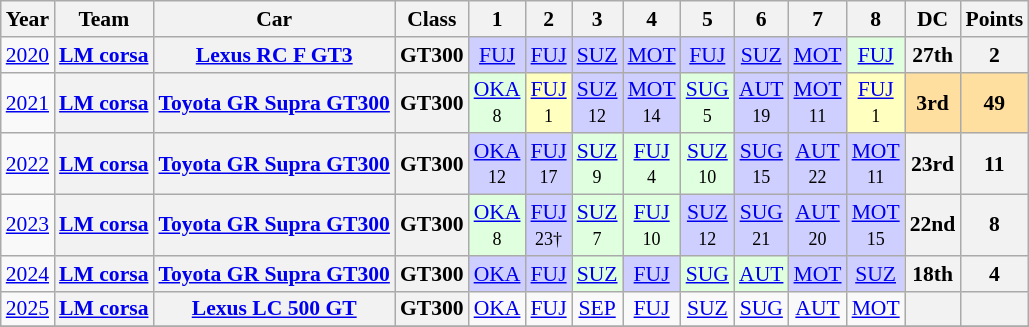<table class="wikitable" style="text-align:center; font-size:90%">
<tr>
<th>Year</th>
<th>Team</th>
<th>Car</th>
<th>Class</th>
<th>1</th>
<th>2</th>
<th>3</th>
<th>4</th>
<th>5</th>
<th>6</th>
<th>7</th>
<th>8</th>
<th>DC</th>
<th>Points</th>
</tr>
<tr>
<td><a href='#'>2020</a></td>
<th><a href='#'>LM corsa</a></th>
<th><a href='#'>Lexus RC F GT3</a></th>
<th>GT300</th>
<td style="background:#CFCFFF;"><a href='#'>FUJ</a><br></td>
<td style="background:#CFCFFF;"><a href='#'>FUJ</a><br></td>
<td style="background:#CFCFFF;"><a href='#'>SUZ</a><br></td>
<td style="background:#CFCFFF;"><a href='#'>MOT</a><br></td>
<td style="background:#CFCFFF;"><a href='#'>FUJ</a><br></td>
<td style="background:#CFCFFF;"><a href='#'>SUZ</a><br></td>
<td style="background:#CFCFFF;"><a href='#'>MOT</a><br></td>
<td style="background:#DFFFDF;"><a href='#'>FUJ</a><br></td>
<th>27th</th>
<th>2</th>
</tr>
<tr>
<td><a href='#'>2021</a></td>
<th><a href='#'>LM corsa</a></th>
<th><a href='#'>Toyota GR Supra GT300</a></th>
<th>GT300</th>
<td bgcolor="#DFFFDF"><a href='#'>OKA</a><br><small>8</small></td>
<td bgcolor="#FFFFBF"><a href='#'>FUJ</a><br><small>1</small></td>
<td bgcolor="#CFCFFF"><a href='#'>SUZ</a><br><small>12</small></td>
<td bgcolor="#CFCFFF"><a href='#'>MOT</a><br><small>14</small></td>
<td bgcolor="#DFFFDF"><a href='#'>SUG</a><br><small>5</small></td>
<td bgcolor="#CFCFFF"><a href='#'>AUT</a><br><small>19</small></td>
<td bgcolor="#CFCFFF"><a href='#'>MOT</a><br><small>11</small></td>
<td bgcolor="#FFFFBF"><a href='#'>FUJ</a><br><small>1</small></td>
<th style="background:#FFDF9F;">3rd</th>
<th style="background:#FFDF9F;">49</th>
</tr>
<tr>
<td><a href='#'>2022</a></td>
<th><a href='#'>LM corsa</a></th>
<th><a href='#'>Toyota GR Supra GT300</a></th>
<th>GT300</th>
<td style="background:#CFCFFF;"><a href='#'>OKA</a><br><small>12</small></td>
<td style="background:#CFCFFF;"><a href='#'>FUJ</a><br><small>17</small></td>
<td style="background:#DFFFDF;"><a href='#'>SUZ</a><br><small>9</small></td>
<td style="background:#DFFFDF;"><a href='#'>FUJ</a><br><small>4</small></td>
<td style="background:#DFFFDF;"><a href='#'>SUZ</a><br><small>10</small></td>
<td style="background:#CFCFFF;"><a href='#'>SUG</a><br><small>15</small></td>
<td style="background:#CFCFFF;"><a href='#'>AUT</a><br><small>22</small></td>
<td style="background:#CFCFFF;"><a href='#'>MOT</a><br><small>11</small></td>
<th>23rd</th>
<th>11</th>
</tr>
<tr>
<td><a href='#'>2023</a></td>
<th><a href='#'>LM corsa</a></th>
<th><a href='#'>Toyota GR Supra GT300</a></th>
<th>GT300</th>
<td style="background:#DFFFDF;"><a href='#'>OKA</a><br><small>8</small></td>
<td style="background:#CFCFFF;"><a href='#'>FUJ</a><br><small>23†</small></td>
<td style="background:#DFFFDF;"><a href='#'>SUZ</a><br><small>7</small></td>
<td style="background:#DFFFDF;"><a href='#'>FUJ</a><br><small>10</small></td>
<td style="background:#CFCFFF;"><a href='#'>SUZ</a><br><small>12</small></td>
<td style="background:#CFCFFF;"><a href='#'>SUG</a><br><small>21</small></td>
<td style="background:#CFCFFF;"><a href='#'>AUT</a><br><small>20</small></td>
<td style="background:#CFCFFF;"><a href='#'>MOT</a><br><small>15</small></td>
<th>22nd</th>
<th>8</th>
</tr>
<tr>
<td><a href='#'>2024</a></td>
<th><a href='#'>LM corsa</a></th>
<th><a href='#'>Toyota GR Supra GT300</a></th>
<th>GT300</th>
<td style="background:#CFCFFF;"><a href='#'>OKA</a><br></td>
<td style="background:#CFCFFF;"><a href='#'>FUJ</a><br></td>
<td style="background:#DFFFDF;"><a href='#'>SUZ</a><br></td>
<td style="background:#CFCFFF;"><a href='#'>FUJ</a><br></td>
<td style="background:#DFFFDF;"><a href='#'>SUG</a><br></td>
<td style="background:#DFFFDF;"><a href='#'>AUT</a><br></td>
<td style="background:#CFCFFF;"><a href='#'>MOT</a><br></td>
<td style="background:#CFCFFF;"><a href='#'>SUZ</a><br></td>
<th>18th</th>
<th>4</th>
</tr>
<tr>
<td><a href='#'>2025</a></td>
<th><a href='#'>LM corsa</a></th>
<th><a href='#'>Lexus LC 500 GT</a></th>
<th>GT300</th>
<td style="background:#;"><a href='#'>OKA</a><br></td>
<td style="background:#;"><a href='#'>FUJ</a><br></td>
<td style="background:#;"><a href='#'>SEP</a><br></td>
<td style="background:#;"><a href='#'>FUJ</a><br></td>
<td style="background:#;"><a href='#'>SUZ</a><br></td>
<td style="background:#;"><a href='#'>SUG</a><br></td>
<td style="background:#;"><a href='#'>AUT</a><br></td>
<td style="background:#;"><a href='#'>MOT</a><br></td>
<th></th>
<th></th>
</tr>
<tr>
</tr>
</table>
